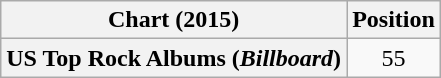<table class="wikitable plainrowheaders" style="text-align:center">
<tr>
<th scope="col">Chart (2015)</th>
<th scope="col">Position</th>
</tr>
<tr>
<th scope="row">US Top Rock Albums (<em>Billboard</em>)</th>
<td>55</td>
</tr>
</table>
